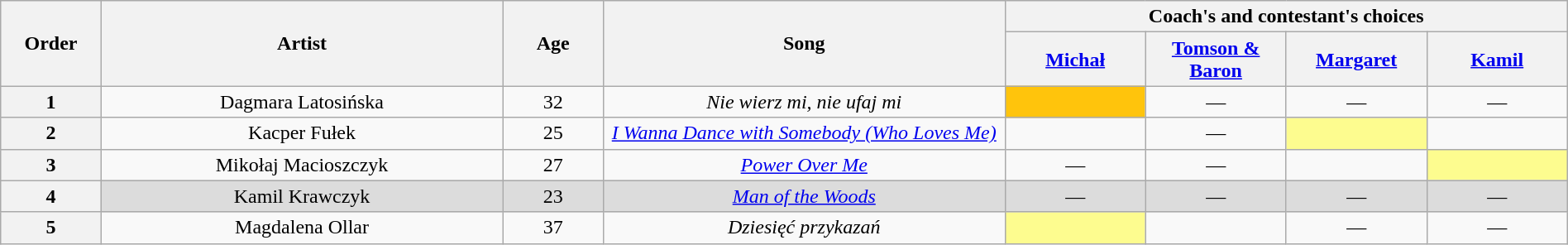<table class="wikitable" style="text-align:center; width:100%;">
<tr>
<th scope="col" rowspan="2" style="width:05%;">Order</th>
<th scope="col" rowspan="2" style="width:20%;">Artist</th>
<th scope="col" rowspan="2" style="width:05%;">Age</th>
<th scope="col" rowspan="2" style="width:20%;">Song</th>
<th scope="col" colspan="4" style="width:32%;">Coach's and contestant's choices</th>
</tr>
<tr>
<th style="width:07%;"><a href='#'>Michał</a></th>
<th style="width:07%;"><a href='#'>Tomson & Baron</a></th>
<th style="width:07%;"><a href='#'>Margaret</a></th>
<th style="width:07%;"><a href='#'>Kamil</a></th>
</tr>
<tr>
<th>1</th>
<td>Dagmara Latosińska</td>
<td>32</td>
<td><em>Nie wierz mi, nie ufaj mi</em></td>
<td style="background:#ffc40c;"><strong></strong></td>
<td>—</td>
<td>—</td>
<td>—</td>
</tr>
<tr>
<th>2</th>
<td>Kacper Fułek</td>
<td>25</td>
<td><em><a href='#'>I Wanna Dance with Somebody (Who Loves Me)</a></em></td>
<td><strong></strong></td>
<td>—</td>
<td style="background:#fdfc8f;"><strong></strong></td>
<td><strong></strong></td>
</tr>
<tr>
<th>3</th>
<td>Mikołaj Macioszczyk</td>
<td>27</td>
<td><em><a href='#'>Power Over Me</a></em></td>
<td>—</td>
<td>—</td>
<td><strong></strong></td>
<td style="background:#fdfc8f;"><strong></strong></td>
</tr>
<tr>
<th>4</th>
<td style="background:#DCDCDC;">Kamil Krawczyk</td>
<td style="background:#DCDCDC;">23</td>
<td style="background:#DCDCDC;"><em><a href='#'>Man of the Woods</a></em></td>
<td style="background:#DCDCDC;">—</td>
<td style="background:#DCDCDC;">—</td>
<td style="background:#DCDCDC;">—</td>
<td style="background:#DCDCDC;">—</td>
</tr>
<tr>
<th>5</th>
<td>Magdalena Ollar</td>
<td>37</td>
<td><em>Dziesięć przykazań</em></td>
<td style="background:#fdfc8f;"><strong></strong></td>
<td><strong></strong></td>
<td>—</td>
<td>—</td>
</tr>
</table>
